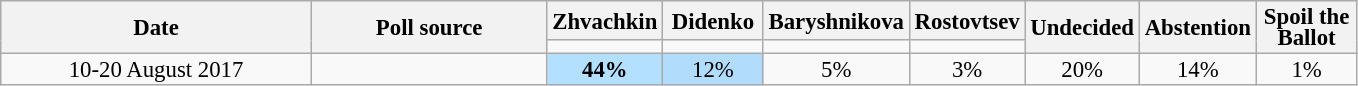<table class=wikitable style="font-size:95%; line-height:14px; text-align:center">
<tr>
<th style=width:200px; rowspan=2>Date</th>
<th style=width:150px; rowspan=2>Poll source</th>
<th style=width:60px>Zhvachkin</th>
<th style=width:60px>Didenko</th>
<th style=width:60px>Baryshnikova</th>
<th style=width:60px>Rostovtsev</th>
<th style="width:60px;" rowspan=2>Undecided</th>
<th style="width:60px;" rowspan=2>Abstention</th>
<th style="width:60px;" rowspan=2>Spoil the Ballot</th>
</tr>
<tr>
<td bgcolor=></td>
<td bgcolor=></td>
<td bgcolor=></td>
<td bgcolor=></td>
</tr>
<tr>
<td>10-20 August 2017</td>
<td></td>
<td style="background:#B3E0FF"><strong>44%</strong></td>
<td style="background:#b1dcfc">12%</td>
<td>5%</td>
<td>3%</td>
<td>20%</td>
<td>14%</td>
<td>1%</td>
</tr>
</table>
